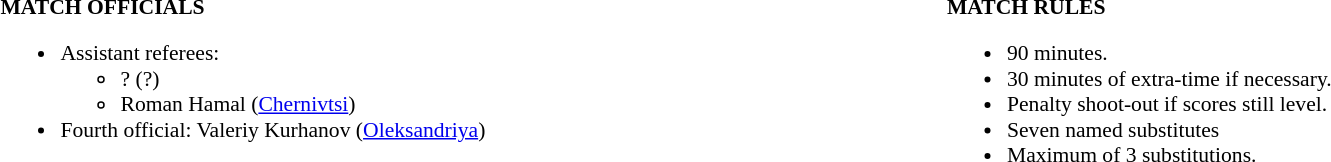<table width=100% style="font-size: 90%">
<tr>
<td width=50% valign=top><br><strong>MATCH OFFICIALS</strong><ul><li>Assistant referees:<ul><li>? (?)</li><li>Roman Hamal (<a href='#'>Chernivtsi</a>)</li></ul></li><li>Fourth official: Valeriy Kurhanov (<a href='#'>Oleksandriya</a>)</li></ul></td>
<td width=50% valign=top><br><strong>MATCH RULES</strong><ul><li>90 minutes.</li><li>30 minutes of extra-time if necessary.</li><li>Penalty shoot-out if scores still level.</li><li>Seven named substitutes</li><li>Maximum of 3 substitutions.</li></ul></td>
</tr>
</table>
